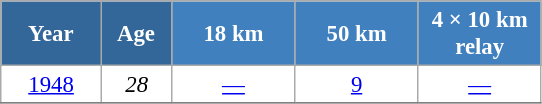<table class="wikitable" style="font-size:95%; text-align:center; border:grey solid 1px; border-collapse:collapse; background:#ffffff;">
<tr>
<th style="background-color:#369; color:white; width:60px;"> Year </th>
<th style="background-color:#369; color:white; width:40px;"> Age </th>
<th style="background-color:#4180be; color:white; width:75px;"> 18 km </th>
<th style="background-color:#4180be; color:white; width:75px;"> 50 km </th>
<th style="background-color:#4180be; color:white; width:75px;"> 4 × 10 km <br> relay </th>
</tr>
<tr>
<td><a href='#'>1948</a></td>
<td><em>28</em></td>
<td><a href='#'>—</a></td>
<td><a href='#'>9</a></td>
<td><a href='#'>—</a></td>
</tr>
<tr>
</tr>
</table>
